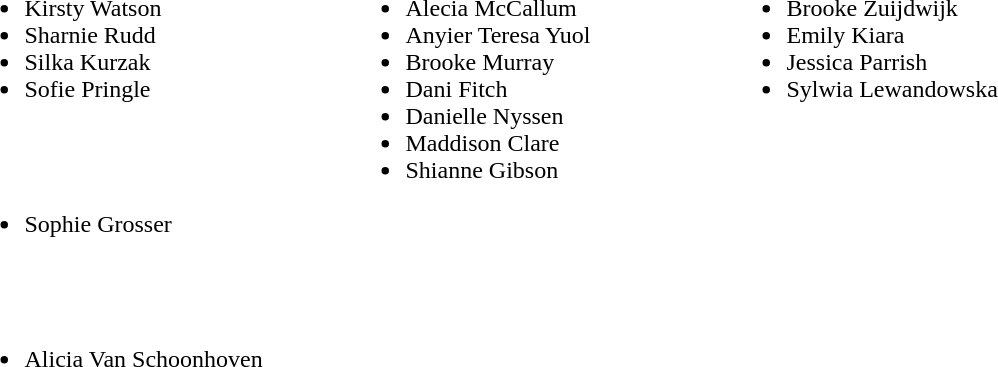<table>
<tr>
<td width=250px><strong></strong></td>
<td width=250px><strong></strong></td>
<td width=250px><strong></strong></td>
</tr>
<tr style="vertical-align: top;"|>
<td><br><ul><li>Kirsty Watson</li><li>Sharnie Rudd</li><li>Silka Kurzak</li><li>Sofie Pringle</li></ul></td>
<td rowspan=3><br><ul><li>Alecia McCallum</li><li>Anyier Teresa Yuol</li><li>Brooke Murray</li><li>Dani Fitch</li><li>Danielle Nyssen</li><li>Maddison Clare</li><li>Shianne Gibson</li></ul></td>
<td rowspan=3><br><ul><li>Brooke Zuijdwijk</li><li>Emily Kiara</li><li>Jessica Parrish</li><li>Sylwia Lewandowska</li></ul></td>
</tr>
<tr style="vertical-align: top;"|>
<td><strong></strong><br><br><ul><li>Sophie Grosser</li></ul></td>
</tr>
<tr style="vertical-align: top;"|>
<td><strong></strong><br><br><ul><li>Alicia Van Schoonhoven</li></ul></td>
</tr>
<tr>
</tr>
</table>
